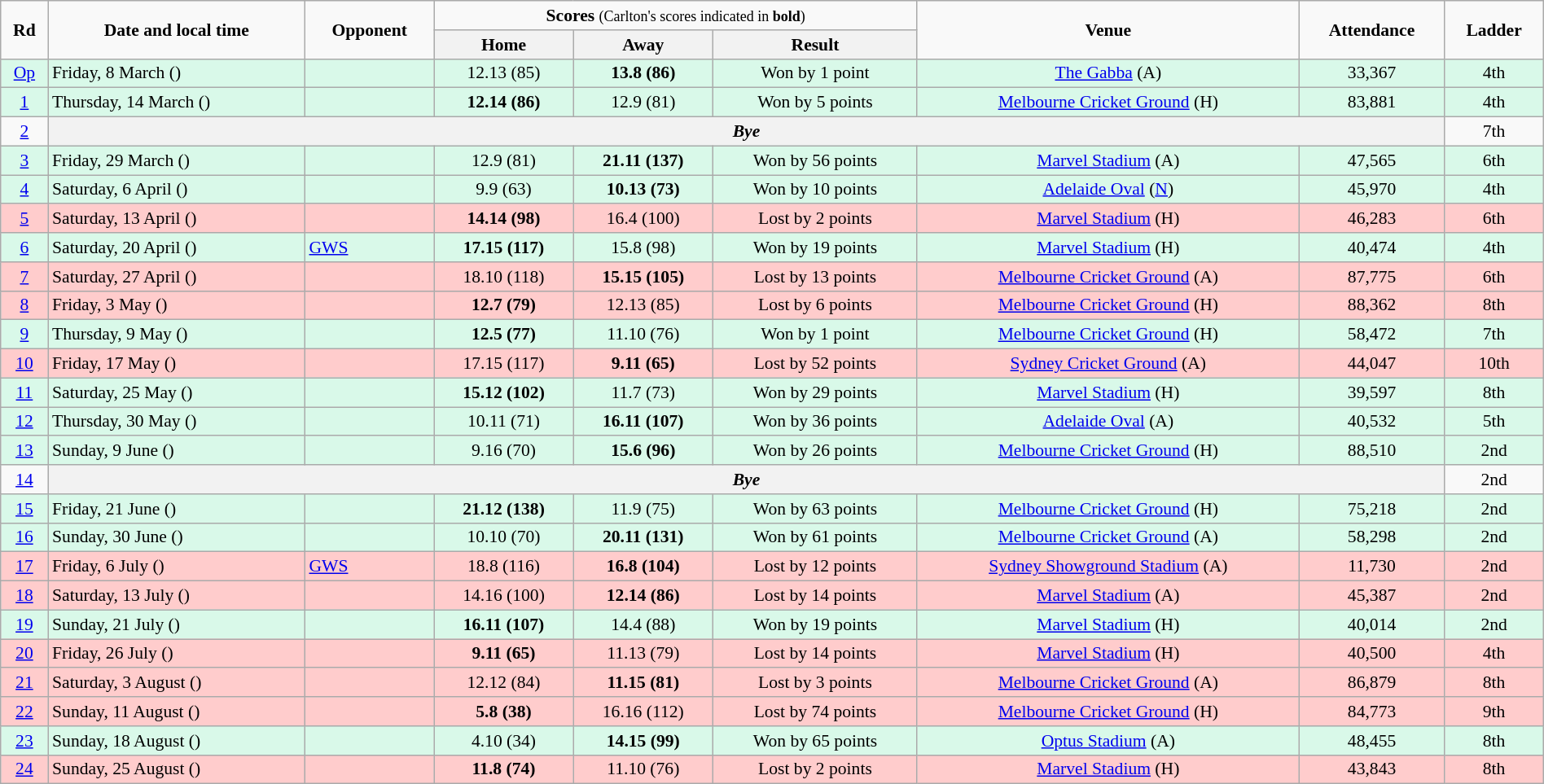<table class="wikitable" style="font-size:90%; text-align:center; width: 100%; margin-left: auto; margin-right: auto;">
<tr>
<td rowspan=2><strong>Rd</strong></td>
<td rowspan=2><strong>Date and local time</strong></td>
<td rowspan=2><strong>Opponent</strong></td>
<td colspan=3><strong>Scores</strong> <small>(Carlton's scores indicated in <strong>bold</strong>)</small></td>
<td rowspan=2><strong>Venue</strong></td>
<td rowspan=2><strong>Attendance</strong></td>
<td rowspan=2><strong>Ladder</strong></td>
</tr>
<tr>
<th>Home</th>
<th>Away</th>
<th>Result</th>
</tr>
<tr style="background:#d9f9e9;">
<td><a href='#'>Op</a></td>
<td align=left>Friday, 8 March ()</td>
<td align=left></td>
<td>12.13 (85)</td>
<td><strong>13.8 (86)</strong></td>
<td>Won by 1 point</td>
<td><a href='#'>The Gabba</a> (A)</td>
<td>33,367</td>
<td>4th</td>
</tr>
<tr style="background:#d9f9e9;">
<td><a href='#'>1</a></td>
<td align=left>Thursday, 14 March ()</td>
<td align=left></td>
<td><strong>12.14 (86)</strong></td>
<td>12.9 (81)</td>
<td>Won by 5 points</td>
<td><a href='#'>Melbourne Cricket Ground</a> (H)</td>
<td>83,881</td>
<td>4th</td>
</tr>
<tr>
<td><a href='#'>2</a></td>
<th colspan=7><span><em>Bye</em></span></th>
<td>7th</td>
</tr>
<tr style="background:#d9f9e9;">
<td><a href='#'>3</a></td>
<td align=left>Friday, 29 March ()</td>
<td align=left></td>
<td>12.9 (81)</td>
<td><strong>21.11 (137)</strong></td>
<td>Won by 56 points</td>
<td><a href='#'>Marvel Stadium</a> (A)</td>
<td>47,565</td>
<td>6th</td>
</tr>
<tr style="background:#d9f9e9;">
<td><a href='#'>4</a></td>
<td align=left>Saturday, 6 April ()</td>
<td align=left></td>
<td>9.9 (63)</td>
<td><strong>10.13 (73)</strong></td>
<td>Won by 10 points</td>
<td><a href='#'>Adelaide Oval</a> (<a href='#'>N</a>)</td>
<td>45,970 </td>
<td>4th</td>
</tr>
<tr style="background:#fcc;">
<td><a href='#'>5</a></td>
<td align=left>Saturday, 13 April ()</td>
<td align=left></td>
<td><strong>14.14 (98)</strong></td>
<td>16.4 (100)</td>
<td>Lost by 2 points</td>
<td><a href='#'>Marvel Stadium</a> (H)</td>
<td>46,283</td>
<td>6th</td>
</tr>
<tr style="background:#d9f9e9;">
<td><a href='#'>6</a></td>
<td align=left>Saturday, 20 April ()</td>
<td align=left><a href='#'>GWS</a></td>
<td><strong>17.15 (117)</strong></td>
<td>15.8 (98)</td>
<td>Won by 19 points</td>
<td><a href='#'>Marvel Stadium</a> (H)</td>
<td>40,474</td>
<td>4th</td>
</tr>
<tr style="background:#fcc;">
<td><a href='#'>7</a></td>
<td align=left>Saturday, 27 April ()</td>
<td align=left></td>
<td>18.10 (118)</td>
<td><strong>15.15 (105)</strong></td>
<td>Lost by 13 points</td>
<td><a href='#'>Melbourne Cricket Ground</a> (A)</td>
<td>87,775</td>
<td>6th</td>
</tr>
<tr style="background:#fcc;">
<td><a href='#'>8</a></td>
<td align=left>Friday, 3 May ()</td>
<td align=left></td>
<td><strong>12.7 (79)</strong></td>
<td>12.13 (85)</td>
<td>Lost by 6 points</td>
<td><a href='#'>Melbourne Cricket Ground</a> (H)</td>
<td>88,362</td>
<td>8th</td>
</tr>
<tr style="background:#d9f9e9;">
<td><a href='#'>9</a></td>
<td align=left>Thursday, 9 May ()</td>
<td align=left></td>
<td><strong>12.5 (77)</strong></td>
<td>11.10 (76)</td>
<td>Won by 1 point</td>
<td><a href='#'>Melbourne Cricket Ground</a> (H)</td>
<td>58,472</td>
<td>7th</td>
</tr>
<tr style="background:#fcc;">
<td><a href='#'>10</a></td>
<td align=left>Friday, 17 May ()</td>
<td align=left></td>
<td>17.15 (117)</td>
<td><strong>9.11 (65)</strong></td>
<td>Lost by 52 points</td>
<td><a href='#'>Sydney Cricket Ground</a> (A)</td>
<td>44,047</td>
<td>10th</td>
</tr>
<tr style="background:#d9f9e9;">
<td><a href='#'>11</a></td>
<td align=left>Saturday, 25 May ()</td>
<td align=left></td>
<td><strong>15.12 (102)</strong></td>
<td>11.7 (73)</td>
<td>Won by 29 points</td>
<td><a href='#'>Marvel Stadium</a> (H)</td>
<td>39,597</td>
<td>8th</td>
</tr>
<tr style="background:#d9f9e9;">
<td><a href='#'>12</a></td>
<td align=left>Thursday, 30 May ()</td>
<td align=left></td>
<td>10.11 (71)</td>
<td><strong>16.11 (107)</strong></td>
<td>Won by 36 points</td>
<td><a href='#'>Adelaide Oval</a> (A)</td>
<td>40,532</td>
<td>5th</td>
</tr>
<tr style="background:#d9f9e9;">
<td><a href='#'>13</a></td>
<td align=left>Sunday, 9 June ()</td>
<td align=left></td>
<td>9.16 (70)</td>
<td><strong>15.6 (96)</strong></td>
<td>Won by 26 points</td>
<td><a href='#'>Melbourne Cricket Ground</a> (H)</td>
<td>88,510</td>
<td>2nd</td>
</tr>
<tr>
<td><a href='#'>14</a></td>
<th colspan=7><span><em>Bye</em></span></th>
<td>2nd</td>
</tr>
<tr style="background:#d9f9e9;">
<td><a href='#'>15</a></td>
<td align=left>Friday, 21 June ()</td>
<td align=left></td>
<td><strong>21.12 (138)</strong></td>
<td>11.9 (75)</td>
<td>Won by 63 points</td>
<td><a href='#'>Melbourne Cricket Ground</a> (H)</td>
<td>75,218</td>
<td>2nd</td>
</tr>
<tr style="background:#d9f9e9;">
<td><a href='#'>16</a></td>
<td align=left>Sunday, 30 June ()</td>
<td align=left></td>
<td>10.10 (70)</td>
<td><strong>20.11 (131)</strong></td>
<td>Won by 61 points</td>
<td><a href='#'>Melbourne Cricket Ground</a> (A)</td>
<td>58,298</td>
<td>2nd</td>
</tr>
<tr style="background:#fcc;">
<td><a href='#'>17</a></td>
<td align=left>Friday, 6 July ()</td>
<td align=left><a href='#'>GWS</a></td>
<td>18.8 (116)</td>
<td><strong>16.8 (104)</strong></td>
<td>Lost by 12 points</td>
<td><a href='#'>Sydney Showground Stadium</a> (A)</td>
<td>11,730</td>
<td>2nd</td>
</tr>
<tr style="background:#fcc;">
<td><a href='#'>18</a></td>
<td align=left>Saturday, 13 July ()</td>
<td align=left></td>
<td>14.16 (100)</td>
<td><strong>12.14 (86)</strong></td>
<td>Lost by 14 points</td>
<td><a href='#'>Marvel Stadium</a> (A)</td>
<td>45,387</td>
<td>2nd</td>
</tr>
<tr style="background:#d9f9e9;">
<td><a href='#'>19</a></td>
<td align=left>Sunday, 21 July ()</td>
<td align=left></td>
<td><strong>16.11 (107)</strong></td>
<td>14.4 (88)</td>
<td>Won by 19 points</td>
<td><a href='#'>Marvel Stadium</a> (H)</td>
<td>40,014</td>
<td>2nd</td>
</tr>
<tr style="background:#fcc;">
<td><a href='#'>20</a></td>
<td align=left>Friday, 26 July ()</td>
<td align=left></td>
<td><strong>9.11 (65)</strong></td>
<td>11.13 (79)</td>
<td>Lost by 14 points</td>
<td><a href='#'>Marvel Stadium</a> (H)</td>
<td>40,500</td>
<td>4th</td>
</tr>
<tr style="background:#fcc;">
<td><a href='#'>21</a></td>
<td align=left>Saturday, 3 August ()</td>
<td align=left></td>
<td>12.12 (84)</td>
<td><strong>11.15 (81)</strong></td>
<td>Lost by 3 points</td>
<td><a href='#'>Melbourne Cricket Ground</a> (A)</td>
<td>86,879</td>
<td>8th</td>
</tr>
<tr style="background:#fcc;">
<td><a href='#'>22</a></td>
<td align=left>Sunday, 11 August ()</td>
<td align=left></td>
<td><strong>5.8 (38)</strong></td>
<td>16.16 (112)</td>
<td>Lost by 74 points</td>
<td><a href='#'>Melbourne Cricket Ground</a> (H)</td>
<td>84,773</td>
<td>9th</td>
</tr>
<tr style="background:#d9f9e9;">
<td><a href='#'>23</a></td>
<td align=left>Sunday, 18 August ()</td>
<td align=left></td>
<td>4.10 (34)</td>
<td><strong>14.15 (99)</strong></td>
<td>Won by 65 points</td>
<td><a href='#'>Optus Stadium</a> (A)</td>
<td>48,455</td>
<td>8th</td>
</tr>
<tr style="background:#fcc;">
<td><a href='#'>24</a></td>
<td align=left>Sunday, 25 August ()</td>
<td align=left></td>
<td><strong>11.8 (74)</strong></td>
<td>11.10 (76)</td>
<td>Lost by 2 points</td>
<td><a href='#'>Marvel Stadium</a> (H)</td>
<td>43,843</td>
<td>8th</td>
</tr>
</table>
